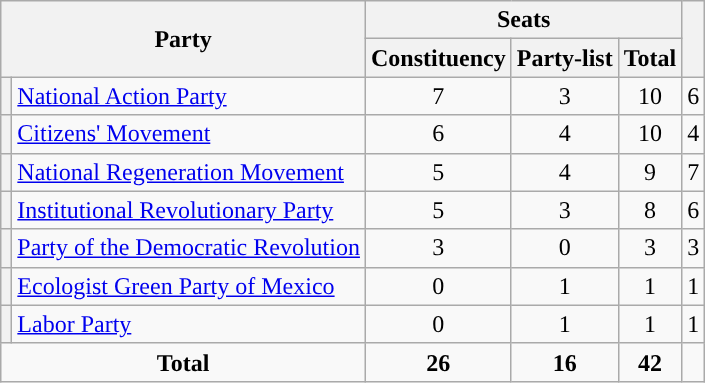<table class="wikitable" style="text-align:center;">
<tr>
<th colspan="2" rowspan="2">Party</th>
<th colspan="3">Seats</th>
<th rowspan="2"></th>
</tr>
<tr>
<th style="width:3em"><strong>Constituency</strong></th>
<th>Party-list</th>
<th>Total</th>
</tr>
<tr>
<th style="background-color:"></th>
<td style="text-align:left;"><a href='#'>National Action Party</a></td>
<td>7</td>
<td>3</td>
<td>10</td>
<td> 6</td>
</tr>
<tr>
<th style="background-color:"></th>
<td style="text-align:left;"><a href='#'>Citizens' Movement</a></td>
<td>6</td>
<td>4</td>
<td>10</td>
<td> 4</td>
</tr>
<tr>
<th style="background-color:"></th>
<td style="text-align:left;"><a href='#'>National Regeneration Movement</a></td>
<td>5</td>
<td>4</td>
<td>9</td>
<td> 7</td>
</tr>
<tr>
<th style="background-color:"></th>
<td style="text-align:left;"><a href='#'>Institutional Revolutionary Party</a></td>
<td>5</td>
<td>3</td>
<td>8</td>
<td> 6</td>
</tr>
<tr>
<th style="background-color:"></th>
<td style="text-align:left;"><a href='#'>Party of the Democratic Revolution</a></td>
<td>3</td>
<td>0</td>
<td>3</td>
<td> 3</td>
</tr>
<tr>
<th style="background-color:"></th>
<td style="text-align:left;"><a href='#'>Ecologist Green Party of Mexico</a></td>
<td>0</td>
<td>1</td>
<td>1</td>
<td> 1</td>
</tr>
<tr>
<th style="background-color:"></th>
<td style="text-align:left;"><a href='#'>Labor Party</a></td>
<td>0</td>
<td>1</td>
<td>1</td>
<td> 1</td>
</tr>
<tr>
<td colspan="2"><strong>Total</strong></td>
<td><strong>26</strong></td>
<td><strong>16</strong></td>
<td><strong>42</strong></td>
<td></td>
</tr>
</table>
